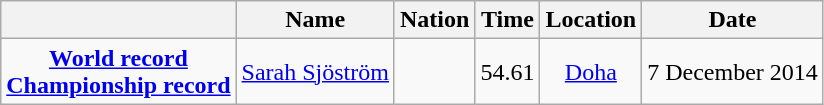<table class=wikitable style=text-align:center>
<tr>
<th></th>
<th>Name</th>
<th>Nation</th>
<th>Time</th>
<th>Location</th>
<th>Date</th>
</tr>
<tr>
<td><strong><a href='#'>World record</a><br><a href='#'>Championship record</a></strong></td>
<td align=left><a href='#'>Sarah Sjöström</a></td>
<td align=left></td>
<td align=left>54.61</td>
<td><a href='#'>Doha</a></td>
<td>7 December 2014</td>
</tr>
</table>
